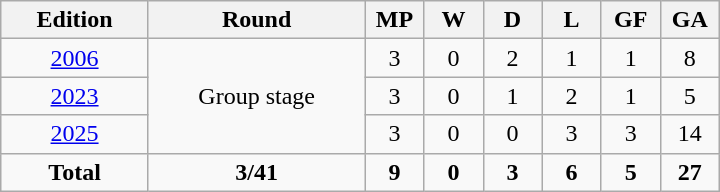<table class="wikitable" style="text-align:center; width:30em;">
<tr>
<th>Edition</th>
<th>Round</th>
<th style="width:2em;">MP</th>
<th style="width:2em;">W</th>
<th style="width:2em;">D</th>
<th style="width:2em;">L</th>
<th style="width:2em;">GF</th>
<th style="width:2em;">GA</th>
</tr>
<tr>
<td> <a href='#'>2006</a></td>
<td rowspan=3>Group stage</td>
<td>3</td>
<td>0</td>
<td>2</td>
<td>1</td>
<td>1</td>
<td>8</td>
</tr>
<tr>
<td> <a href='#'>2023</a></td>
<td>3</td>
<td>0</td>
<td>1</td>
<td>2</td>
<td>1</td>
<td>5</td>
</tr>
<tr>
<td> <a href='#'>2025</a></td>
<td>3</td>
<td>0</td>
<td>0</td>
<td>3</td>
<td>3</td>
<td>14</td>
</tr>
<tr>
<td><strong>Total</strong></td>
<td><strong>3/41</strong></td>
<td><strong>9</strong></td>
<td><strong>0</strong></td>
<td><strong>3</strong></td>
<td><strong>6</strong></td>
<td><strong>5</strong></td>
<td><strong>27</strong></td>
</tr>
</table>
